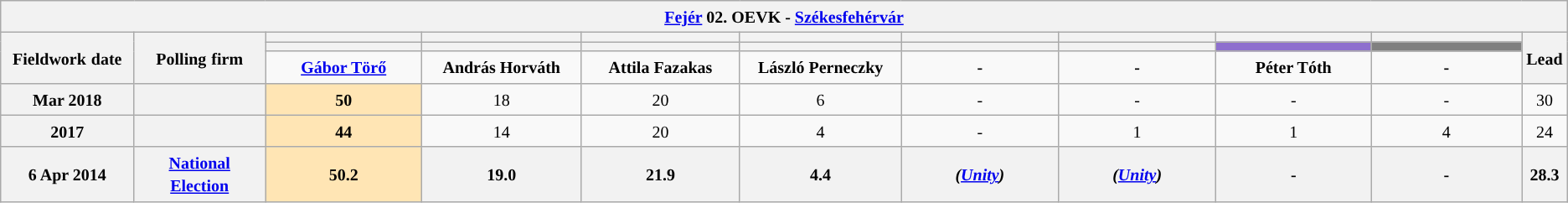<table class="wikitable mw-collapsible mw-collapsed" style="text-align:center">
<tr>
<th colspan="11" style="width: 980pt;"><small><a href='#'>Fejér</a> 02. OEVK - <a href='#'>Székesfehérvár</a></small></th>
</tr>
<tr>
<th rowspan="3" style="width: 80pt;"><small>Fieldwork</small> <small>date</small></th>
<th rowspan="3" style="width: 80pt;"><strong><small>Polling</small> <small>firm</small></strong></th>
<th style="width: 100pt;"><small></small></th>
<th style="width: 100pt;"><small> </small></th>
<th style="width: 100pt;"></th>
<th style="width: 100pt;"></th>
<th style="width: 100pt;"></th>
<th style="width: 100pt;"></th>
<th style="width: 100pt;"></th>
<th style="width: 100pt;"></th>
<th rowspan="3" style="width: 20pt;"><small>Lead</small></th>
</tr>
<tr>
<th style="color:inherit;background:"></th>
<th style="color:inherit;background:"></th>
<th style="color:inherit;background:"></th>
<th style="color:inherit;background:"></th>
<th style="color:inherit;background:"></th>
<th style="color:inherit;background:"></th>
<th style="color:inherit;background:#8E6FCE;"></th>
<th style="color:inherit;background:#808080;"></th>
</tr>
<tr>
<td><a href='#'><small><strong>Gábor Törő</strong></small></a></td>
<td><small><strong>András Horváth</strong></small></td>
<td><small><strong>Attila Fazakas</strong></small></td>
<td><small><strong>László Perneczky</strong></small></td>
<td><small><strong>-</strong></small></td>
<td><small><strong>-</strong></small></td>
<td><small><strong>Péter Tóth</strong></small></td>
<td><small><strong>-</strong></small></td>
</tr>
<tr>
<th><small>Mar 2018</small></th>
<th><small></small></th>
<td style="background:#FFE5B4"><small><strong>50</strong></small></td>
<td><small>18</small></td>
<td><small>20</small></td>
<td><small>6</small></td>
<td><small>-</small></td>
<td><small>-</small></td>
<td><small>-</small></td>
<td><small>-</small></td>
<td style="background:"><small>30</small></td>
</tr>
<tr>
<th><small>2017</small></th>
<th><small></small></th>
<td style="background:#FFE5B4"><small><strong>44</strong></small></td>
<td><small>14</small></td>
<td><small>20</small></td>
<td><small>4</small></td>
<td><small>-</small></td>
<td><small>1</small></td>
<td><small>1</small></td>
<td><small>4</small></td>
<td style="background:"><small>24</small></td>
</tr>
<tr>
<th><small>6 Apr 2014</small></th>
<th><a href='#'><small>National Election</small></a></th>
<th style="background:#FFE5B4"><small><strong>50.2</strong></small></th>
<th><small>19.0</small></th>
<th><small>21.9</small></th>
<th><small>4.4</small></th>
<th><small><em>(<a href='#'>Unity</a>)</em></small></th>
<th><small><em>(<a href='#'>Unity</a>)</em></small></th>
<th><small>-</small></th>
<th><small>-</small></th>
<th style="background:"><small>28.3</small></th>
</tr>
</table>
